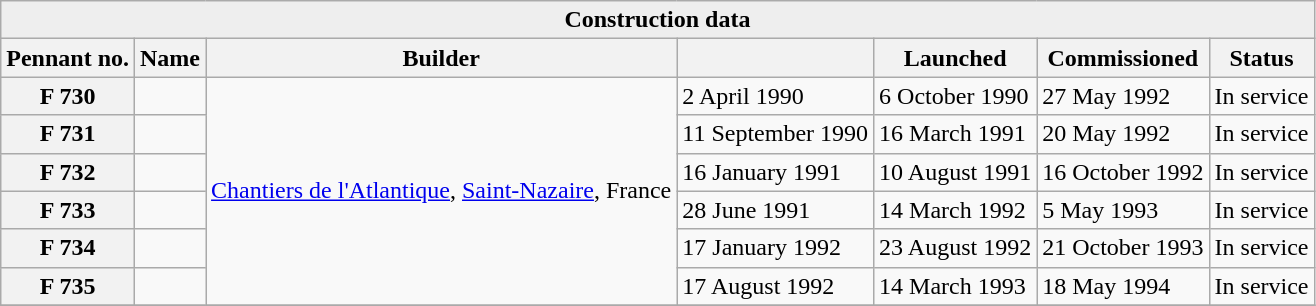<table class="wikitable plainrowheaders">
<tr>
<th colspan="7" style="background:#eee;" align="center">Construction data</th>
</tr>
<tr>
<th scope="col">Pennant no.</th>
<th scope="col">Name</th>
<th scope="col">Builder</th>
<th scope="col"></th>
<th scope="col">Launched</th>
<th scope="col">Commissioned</th>
<th scope="col">Status</th>
</tr>
<tr>
<th scope="row">F 730</th>
<td></td>
<td rowspan=6 align=center><a href='#'>Chantiers de l'Atlantique</a>, <a href='#'>Saint-Nazaire</a>, France</td>
<td>2 April 1990</td>
<td>6 October 1990</td>
<td>27 May 1992</td>
<td>In service</td>
</tr>
<tr>
<th scope="row">F 731</th>
<td></td>
<td>11 September 1990</td>
<td>16 March 1991</td>
<td>20 May 1992</td>
<td>In service</td>
</tr>
<tr>
<th scope="row">F 732</th>
<td></td>
<td>16 January 1991</td>
<td>10 August 1991</td>
<td>16 October 1992</td>
<td>In service</td>
</tr>
<tr>
<th scope="row">F 733</th>
<td></td>
<td>28 June 1991</td>
<td>14 March 1992</td>
<td>5 May 1993</td>
<td>In service</td>
</tr>
<tr>
<th scope="row">F 734</th>
<td></td>
<td>17 January 1992</td>
<td>23 August 1992</td>
<td>21 October 1993</td>
<td>In service</td>
</tr>
<tr>
<th scope="row">F 735</th>
<td></td>
<td>17 August 1992</td>
<td>14 March 1993</td>
<td>18 May 1994</td>
<td>In service</td>
</tr>
<tr>
</tr>
</table>
